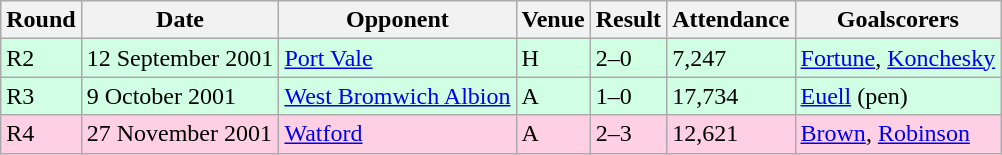<table class="wikitable">
<tr>
<th>Round</th>
<th>Date</th>
<th>Opponent</th>
<th>Venue</th>
<th>Result</th>
<th>Attendance</th>
<th>Goalscorers</th>
</tr>
<tr style="background-color: #d0ffe3;">
<td>R2</td>
<td>12 September 2001</td>
<td><a href='#'>Port Vale</a></td>
<td>H</td>
<td>2–0</td>
<td>7,247</td>
<td><a href='#'>Fortune</a>, <a href='#'>Konchesky</a></td>
</tr>
<tr style="background-color: #d0ffe3;">
<td>R3</td>
<td>9 October 2001</td>
<td><a href='#'>West Bromwich Albion</a></td>
<td>A</td>
<td>1–0</td>
<td>17,734</td>
<td><a href='#'>Euell</a> (pen)</td>
</tr>
<tr style="background-color: #ffd0e3;">
<td>R4</td>
<td>27 November 2001</td>
<td><a href='#'>Watford</a></td>
<td>A</td>
<td>2–3 </td>
<td>12,621</td>
<td><a href='#'>Brown</a>, <a href='#'>Robinson</a></td>
</tr>
</table>
